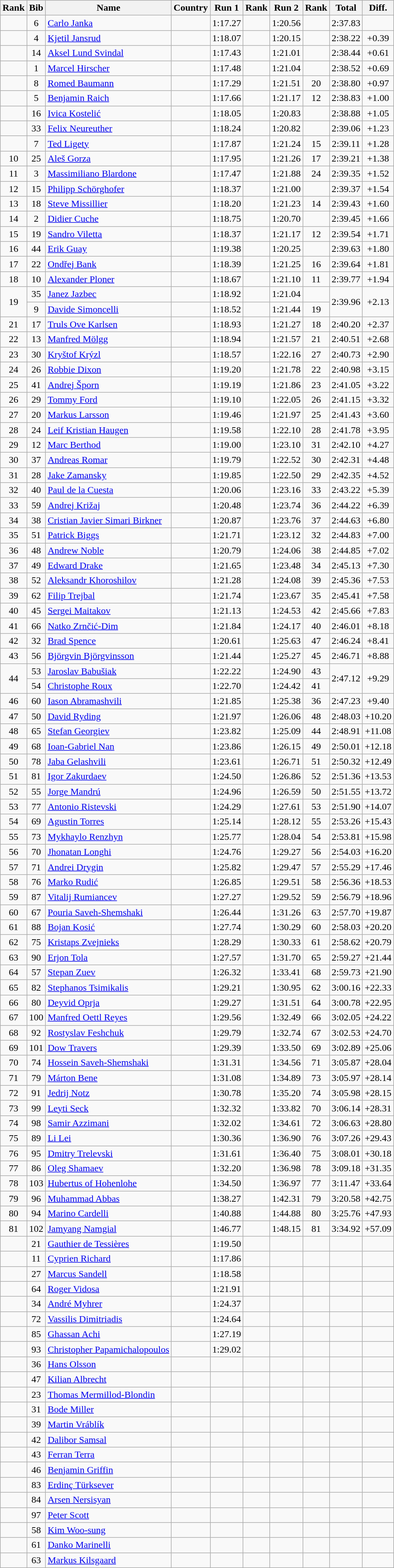<table class="wikitable sortable" style="text-align:center">
<tr>
<th>Rank</th>
<th>Bib</th>
<th>Name</th>
<th>Country</th>
<th>Run 1</th>
<th>Rank</th>
<th>Run 2</th>
<th>Rank</th>
<th>Total</th>
<th>Diff.</th>
</tr>
<tr>
<td></td>
<td>6</td>
<td align=left><a href='#'>Carlo Janka</a></td>
<td align=left></td>
<td>1:17.27</td>
<td></td>
<td>1:20.56</td>
<td></td>
<td>2:37.83</td>
<td></td>
</tr>
<tr>
<td></td>
<td>4</td>
<td align=left><a href='#'>Kjetil Jansrud</a></td>
<td align=left></td>
<td>1:18.07</td>
<td></td>
<td>1:20.15</td>
<td></td>
<td>2:38.22</td>
<td>+0.39</td>
</tr>
<tr>
<td></td>
<td>14</td>
<td align=left><a href='#'>Aksel Lund Svindal</a></td>
<td align=left></td>
<td>1:17.43</td>
<td></td>
<td>1:21.01</td>
<td></td>
<td>2:38.44</td>
<td>+0.61</td>
</tr>
<tr>
<td></td>
<td>1</td>
<td align=left><a href='#'>Marcel Hirscher</a></td>
<td align=left></td>
<td>1:17.48</td>
<td></td>
<td>1:21.04</td>
<td></td>
<td>2:38.52</td>
<td>+0.69</td>
</tr>
<tr>
<td></td>
<td>8</td>
<td align=left><a href='#'>Romed Baumann</a></td>
<td align=left></td>
<td>1:17.29</td>
<td></td>
<td>1:21.51</td>
<td>20</td>
<td>2:38.80</td>
<td>+0.97</td>
</tr>
<tr>
<td></td>
<td>5</td>
<td align=left><a href='#'>Benjamin Raich</a></td>
<td align=left></td>
<td>1:17.66</td>
<td></td>
<td>1:21.17</td>
<td>12</td>
<td>2:38.83</td>
<td>+1.00</td>
</tr>
<tr>
<td></td>
<td>16</td>
<td align=left><a href='#'>Ivica Kostelić</a></td>
<td align=left></td>
<td>1:18.05</td>
<td></td>
<td>1:20.83</td>
<td></td>
<td>2:38.88</td>
<td>+1.05</td>
</tr>
<tr>
<td></td>
<td>33</td>
<td align=left><a href='#'>Felix Neureuther</a></td>
<td align=left></td>
<td>1:18.24</td>
<td></td>
<td>1:20.82</td>
<td></td>
<td>2:39.06</td>
<td>+1.23</td>
</tr>
<tr>
<td></td>
<td>7</td>
<td align=left><a href='#'>Ted Ligety</a></td>
<td align=left></td>
<td>1:17.87</td>
<td></td>
<td>1:21.24</td>
<td>15</td>
<td>2:39.11</td>
<td>+1.28</td>
</tr>
<tr>
<td>10</td>
<td>25</td>
<td align=left><a href='#'>Aleš Gorza</a></td>
<td align=left></td>
<td>1:17.95</td>
<td></td>
<td>1:21.26</td>
<td>17</td>
<td>2:39.21</td>
<td>+1.38</td>
</tr>
<tr>
<td>11</td>
<td>3</td>
<td align=left><a href='#'>Massimiliano Blardone</a></td>
<td align=left></td>
<td>1:17.47</td>
<td></td>
<td>1:21.88</td>
<td>24</td>
<td>2:39.35</td>
<td>+1.52</td>
</tr>
<tr>
<td>12</td>
<td>15</td>
<td align=left><a href='#'>Philipp Schörghofer</a></td>
<td align=left></td>
<td>1:18.37</td>
<td></td>
<td>1:21.00</td>
<td></td>
<td>2:39.37</td>
<td>+1.54</td>
</tr>
<tr>
<td>13</td>
<td>18</td>
<td align=left><a href='#'>Steve Missillier</a></td>
<td align=left></td>
<td>1:18.20</td>
<td></td>
<td>1:21.23</td>
<td>14</td>
<td>2:39.43</td>
<td>+1.60</td>
</tr>
<tr>
<td>14</td>
<td>2</td>
<td align=left><a href='#'>Didier Cuche</a></td>
<td align=left></td>
<td>1:18.75</td>
<td></td>
<td>1:20.70</td>
<td></td>
<td>2:39.45</td>
<td>+1.66</td>
</tr>
<tr>
<td>15</td>
<td>19</td>
<td align=left><a href='#'>Sandro Viletta</a></td>
<td align=left></td>
<td>1:18.37</td>
<td></td>
<td>1:21.17</td>
<td>12</td>
<td>2:39.54</td>
<td>+1.71</td>
</tr>
<tr>
<td>16</td>
<td>44</td>
<td align=left><a href='#'>Erik Guay</a></td>
<td align=left></td>
<td>1:19.38</td>
<td></td>
<td>1:20.25</td>
<td></td>
<td>2:39.63</td>
<td>+1.80</td>
</tr>
<tr>
<td>17</td>
<td>22</td>
<td align=left><a href='#'>Ondřej Bank</a></td>
<td align=left></td>
<td>1:18.39</td>
<td></td>
<td>1:21.25</td>
<td>16</td>
<td>2:39.64</td>
<td>+1.81</td>
</tr>
<tr>
<td>18</td>
<td>10</td>
<td align=left><a href='#'>Alexander Ploner</a></td>
<td align=left></td>
<td>1:18.67</td>
<td></td>
<td>1:21.10</td>
<td>11</td>
<td>2:39.77</td>
<td>+1.94</td>
</tr>
<tr>
<td rowspan=2>19</td>
<td>35</td>
<td align=left><a href='#'>Janez Jazbec</a></td>
<td align=left></td>
<td>1:18.92</td>
<td></td>
<td>1:21.04</td>
<td></td>
<td rowspan=2>2:39.96</td>
<td rowspan=2>+2.13</td>
</tr>
<tr>
<td>9</td>
<td align=left><a href='#'>Davide Simoncelli</a></td>
<td align=left></td>
<td>1:18.52</td>
<td></td>
<td>1:21.44</td>
<td>19</td>
</tr>
<tr>
<td>21</td>
<td>17</td>
<td align=left><a href='#'>Truls Ove Karlsen</a></td>
<td align=left></td>
<td>1:18.93</td>
<td></td>
<td>1:21.27</td>
<td>18</td>
<td>2:40.20</td>
<td>+2.37</td>
</tr>
<tr>
<td>22</td>
<td>13</td>
<td align=left><a href='#'>Manfred Mölgg</a></td>
<td align=left></td>
<td>1:18.94</td>
<td></td>
<td>1:21.57</td>
<td>21</td>
<td>2:40.51</td>
<td>+2.68</td>
</tr>
<tr>
<td>23</td>
<td>30</td>
<td align=left><a href='#'>Kryštof Krýzl</a></td>
<td align=left></td>
<td>1:18.57</td>
<td></td>
<td>1:22.16</td>
<td>27</td>
<td>2:40.73</td>
<td>+2.90</td>
</tr>
<tr>
<td>24</td>
<td>26</td>
<td align=left><a href='#'>Robbie Dixon</a></td>
<td align=left></td>
<td>1:19.20</td>
<td></td>
<td>1:21.78</td>
<td>22</td>
<td>2:40.98</td>
<td>+3.15</td>
</tr>
<tr>
<td>25</td>
<td>41</td>
<td align=left><a href='#'>Andrej Šporn</a></td>
<td align=left></td>
<td>1:19.19</td>
<td></td>
<td>1:21.86</td>
<td>23</td>
<td>2:41.05</td>
<td>+3.22</td>
</tr>
<tr>
<td>26</td>
<td>29</td>
<td align=left><a href='#'>Tommy Ford</a></td>
<td align=left></td>
<td>1:19.10</td>
<td></td>
<td>1:22.05</td>
<td>26</td>
<td>2:41.15</td>
<td>+3.32</td>
</tr>
<tr>
<td>27</td>
<td>20</td>
<td align=left><a href='#'>Markus Larsson</a></td>
<td align=left></td>
<td>1:19.46</td>
<td></td>
<td>1:21.97</td>
<td>25</td>
<td>2:41.43</td>
<td>+3.60</td>
</tr>
<tr>
<td>28</td>
<td>24</td>
<td align=left><a href='#'>Leif Kristian Haugen</a></td>
<td align=left></td>
<td>1:19.58</td>
<td></td>
<td>1:22.10</td>
<td>28</td>
<td>2:41.78</td>
<td>+3.95</td>
</tr>
<tr>
<td>29</td>
<td>12</td>
<td align=left><a href='#'>Marc Berthod</a></td>
<td align=left></td>
<td>1:19.00</td>
<td></td>
<td>1:23.10</td>
<td>31</td>
<td>2:42.10</td>
<td>+4.27</td>
</tr>
<tr>
<td>30</td>
<td>37</td>
<td align=left><a href='#'>Andreas Romar</a></td>
<td align=left></td>
<td>1:19.79</td>
<td></td>
<td>1:22.52</td>
<td>30</td>
<td>2:42.31</td>
<td>+4.48</td>
</tr>
<tr>
<td>31</td>
<td>28</td>
<td align=left><a href='#'>Jake Zamansky</a></td>
<td align=left></td>
<td>1:19.85</td>
<td></td>
<td>1:22.50</td>
<td>29</td>
<td>2:42.35</td>
<td>+4.52</td>
</tr>
<tr>
<td>32</td>
<td>40</td>
<td align=left><a href='#'>Paul de la Cuesta</a></td>
<td align=left></td>
<td>1:20.06</td>
<td></td>
<td>1:23.16</td>
<td>33</td>
<td>2:43.22</td>
<td>+5.39</td>
</tr>
<tr>
<td>33</td>
<td>59</td>
<td align=left><a href='#'>Andrej Križaj</a></td>
<td align=left></td>
<td>1:20.48</td>
<td></td>
<td>1:23.74</td>
<td>36</td>
<td>2:44.22</td>
<td>+6.39</td>
</tr>
<tr>
<td>34</td>
<td>38</td>
<td align=left><a href='#'>Cristian Javier Simari Birkner</a></td>
<td align=left></td>
<td>1:20.87</td>
<td></td>
<td>1:23.76</td>
<td>37</td>
<td>2:44.63</td>
<td>+6.80</td>
</tr>
<tr>
<td>35</td>
<td>51</td>
<td align=left><a href='#'>Patrick Biggs</a></td>
<td align=left></td>
<td>1:21.71</td>
<td></td>
<td>1:23.12</td>
<td>32</td>
<td>2:44.83</td>
<td>+7.00</td>
</tr>
<tr>
<td>36</td>
<td>48</td>
<td align=left><a href='#'>Andrew Noble</a></td>
<td align=left></td>
<td>1:20.79</td>
<td></td>
<td>1:24.06</td>
<td>38</td>
<td>2:44.85</td>
<td>+7.02</td>
</tr>
<tr>
<td>37</td>
<td>49</td>
<td align=left><a href='#'>Edward Drake</a></td>
<td align=left></td>
<td>1:21.65</td>
<td></td>
<td>1:23.48</td>
<td>34</td>
<td>2:45.13</td>
<td>+7.30</td>
</tr>
<tr>
<td>38</td>
<td>52</td>
<td align=left><a href='#'>Aleksandr Khoroshilov</a></td>
<td align=left></td>
<td>1:21.28</td>
<td></td>
<td>1:24.08</td>
<td>39</td>
<td>2:45.36</td>
<td>+7.53</td>
</tr>
<tr>
<td>39</td>
<td>62</td>
<td align=left><a href='#'>Filip Trejbal</a></td>
<td align=left></td>
<td>1:21.74</td>
<td></td>
<td>1:23.67</td>
<td>35</td>
<td>2:45.41</td>
<td>+7.58</td>
</tr>
<tr>
<td>40</td>
<td>45</td>
<td align=left><a href='#'>Sergei Maitakov</a></td>
<td align=left></td>
<td>1:21.13</td>
<td></td>
<td>1:24.53</td>
<td>42</td>
<td>2:45.66</td>
<td>+7.83</td>
</tr>
<tr>
<td>41</td>
<td>66</td>
<td align=left><a href='#'>Natko Zrnčić-Dim</a></td>
<td align=left></td>
<td>1:21.84</td>
<td></td>
<td>1:24.17</td>
<td>40</td>
<td>2:46.01</td>
<td>+8.18</td>
</tr>
<tr>
<td>42</td>
<td>32</td>
<td align=left><a href='#'>Brad Spence</a></td>
<td align=left></td>
<td>1:20.61</td>
<td></td>
<td>1:25.63</td>
<td>47</td>
<td>2:46.24</td>
<td>+8.41</td>
</tr>
<tr>
<td>43</td>
<td>56</td>
<td align=left><a href='#'>Björgvin Björgvinsson</a></td>
<td align=left></td>
<td>1:21.44</td>
<td></td>
<td>1:25.27</td>
<td>45</td>
<td>2:46.71</td>
<td>+8.88</td>
</tr>
<tr>
<td rowspan=2>44</td>
<td>53</td>
<td align=left><a href='#'>Jaroslav Babušiak</a></td>
<td align=left></td>
<td>1:22.22</td>
<td></td>
<td>1:24.90</td>
<td>43</td>
<td rowspan=2>2:47.12</td>
<td rowspan=2>+9.29</td>
</tr>
<tr>
<td>54</td>
<td align=left><a href='#'>Christophe Roux</a></td>
<td align=left></td>
<td>1:22.70</td>
<td></td>
<td>1:24.42</td>
<td>41</td>
</tr>
<tr>
<td>46</td>
<td>60</td>
<td align=left><a href='#'>Iason Abramashvili</a></td>
<td align=left></td>
<td>1:21.85</td>
<td></td>
<td>1:25.38</td>
<td>36</td>
<td>2:47.23</td>
<td>+9.40</td>
</tr>
<tr>
<td>47</td>
<td>50</td>
<td align=left><a href='#'>David Ryding</a></td>
<td align=left></td>
<td>1:21.97</td>
<td></td>
<td>1:26.06</td>
<td>48</td>
<td>2:48.03</td>
<td>+10.20</td>
</tr>
<tr>
<td>48</td>
<td>65</td>
<td align=left><a href='#'>Stefan Georgiev</a></td>
<td align=left></td>
<td>1:23.82</td>
<td></td>
<td>1:25.09</td>
<td>44</td>
<td>2:48.91</td>
<td>+11.08</td>
</tr>
<tr>
<td>49</td>
<td>68</td>
<td align=left><a href='#'>Ioan-Gabriel Nan</a></td>
<td align=left></td>
<td>1:23.86</td>
<td></td>
<td>1:26.15</td>
<td>49</td>
<td>2:50.01</td>
<td>+12.18</td>
</tr>
<tr>
<td>50</td>
<td>78</td>
<td align=left><a href='#'>Jaba Gelashvili</a></td>
<td align=left></td>
<td>1:23.61</td>
<td></td>
<td>1:26.71</td>
<td>51</td>
<td>2:50.32</td>
<td>+12.49</td>
</tr>
<tr>
<td>51</td>
<td>81</td>
<td align=left><a href='#'>Igor Zakurdaev</a></td>
<td align=left></td>
<td>1:24.50</td>
<td></td>
<td>1:26.86</td>
<td>52</td>
<td>2:51.36</td>
<td>+13.53</td>
</tr>
<tr>
<td>52</td>
<td>55</td>
<td align=left><a href='#'>Jorge Mandrú</a></td>
<td align=left></td>
<td>1:24.96</td>
<td></td>
<td>1:26.59</td>
<td>50</td>
<td>2:51.55</td>
<td>+13.72</td>
</tr>
<tr>
<td>53</td>
<td>77</td>
<td align=left><a href='#'>Antonio Ristevski</a></td>
<td align=left></td>
<td>1:24.29</td>
<td></td>
<td>1:27.61</td>
<td>53</td>
<td>2:51.90</td>
<td>+14.07</td>
</tr>
<tr>
<td>54</td>
<td>69</td>
<td align=left><a href='#'>Agustin Torres</a></td>
<td align=left></td>
<td>1:25.14</td>
<td></td>
<td>1:28.12</td>
<td>55</td>
<td>2:53.26</td>
<td>+15.43</td>
</tr>
<tr>
<td>55</td>
<td>73</td>
<td align=left><a href='#'>Mykhaylo Renzhyn</a></td>
<td align=left></td>
<td>1:25.77</td>
<td></td>
<td>1:28.04</td>
<td>54</td>
<td>2:53.81</td>
<td>+15.98</td>
</tr>
<tr>
<td>56</td>
<td>70</td>
<td align=left><a href='#'>Jhonatan Longhi</a></td>
<td align=left></td>
<td>1:24.76</td>
<td></td>
<td>1:29.27</td>
<td>56</td>
<td>2:54.03</td>
<td>+16.20</td>
</tr>
<tr>
<td>57</td>
<td>71</td>
<td align=left><a href='#'>Andrei Drygin</a></td>
<td align=left></td>
<td>1:25.82</td>
<td></td>
<td>1:29.47</td>
<td>57</td>
<td>2:55.29</td>
<td>+17.46</td>
</tr>
<tr>
<td>58</td>
<td>76</td>
<td align=left><a href='#'>Marko Rudić</a></td>
<td align=left></td>
<td>1:26.85</td>
<td></td>
<td>1:29.51</td>
<td>58</td>
<td>2:56.36</td>
<td>+18.53</td>
</tr>
<tr>
<td>59</td>
<td>87</td>
<td align=left><a href='#'>Vitalij Rumiancev</a></td>
<td align=left></td>
<td>1:27.27</td>
<td></td>
<td>1:29.52</td>
<td>59</td>
<td>2:56.79</td>
<td>+18.96</td>
</tr>
<tr>
<td>60</td>
<td>67</td>
<td align=left><a href='#'>Pouria Saveh-Shemshaki</a></td>
<td align=left></td>
<td>1:26.44</td>
<td></td>
<td>1:31.26</td>
<td>63</td>
<td>2:57.70</td>
<td>+19.87</td>
</tr>
<tr>
<td>61</td>
<td>88</td>
<td align=left><a href='#'>Bojan Kosić</a></td>
<td align=left></td>
<td>1:27.74</td>
<td></td>
<td>1:30.29</td>
<td>60</td>
<td>2:58.03</td>
<td>+20.20</td>
</tr>
<tr>
<td>62</td>
<td>75</td>
<td align=left><a href='#'>Kristaps Zvejnieks</a></td>
<td align=left></td>
<td>1:28.29</td>
<td></td>
<td>1:30.33</td>
<td>61</td>
<td>2:58.62</td>
<td>+20.79</td>
</tr>
<tr>
<td>63</td>
<td>90</td>
<td align=left><a href='#'>Erjon Tola</a></td>
<td align=left></td>
<td>1:27.57</td>
<td></td>
<td>1:31.70</td>
<td>65</td>
<td>2:59.27</td>
<td>+21.44</td>
</tr>
<tr>
<td>64</td>
<td>57</td>
<td align=left><a href='#'>Stepan Zuev</a></td>
<td align=left></td>
<td>1:26.32</td>
<td></td>
<td>1:33.41</td>
<td>68</td>
<td>2:59.73</td>
<td>+21.90</td>
</tr>
<tr>
<td>65</td>
<td>82</td>
<td align=left><a href='#'>Stephanos Tsimikalis</a></td>
<td align=left></td>
<td>1:29.21</td>
<td></td>
<td>1:30.95</td>
<td>62</td>
<td>3:00.16</td>
<td>+22.33</td>
</tr>
<tr>
<td>66</td>
<td>80</td>
<td align=left><a href='#'>Deyvid Oprja</a></td>
<td align=left></td>
<td>1:29.27</td>
<td></td>
<td>1:31.51</td>
<td>64</td>
<td>3:00.78</td>
<td>+22.95</td>
</tr>
<tr>
<td>67</td>
<td>100</td>
<td align=left><a href='#'>Manfred Oettl Reyes</a></td>
<td align=left></td>
<td>1:29.56</td>
<td></td>
<td>1:32.49</td>
<td>66</td>
<td>3:02.05</td>
<td>+24.22</td>
</tr>
<tr>
<td>68</td>
<td>92</td>
<td align=left><a href='#'>Rostyslav Feshchuk</a></td>
<td align=left></td>
<td>1:29.79</td>
<td></td>
<td>1:32.74</td>
<td>67</td>
<td>3:02.53</td>
<td>+24.70</td>
</tr>
<tr>
<td>69</td>
<td>101</td>
<td align=left><a href='#'>Dow Travers</a></td>
<td align=left></td>
<td>1:29.39</td>
<td></td>
<td>1:33.50</td>
<td>69</td>
<td>3:02.89</td>
<td>+25.06</td>
</tr>
<tr>
<td>70</td>
<td>74</td>
<td align=left><a href='#'>Hossein Saveh-Shemshaki</a></td>
<td align=left></td>
<td>1:31.31</td>
<td></td>
<td>1:34.56</td>
<td>71</td>
<td>3:05.87</td>
<td>+28.04</td>
</tr>
<tr>
<td>71</td>
<td>79</td>
<td align=left><a href='#'>Márton Bene</a></td>
<td align=left></td>
<td>1:31.08</td>
<td></td>
<td>1:34.89</td>
<td>73</td>
<td>3:05.97</td>
<td>+28.14</td>
</tr>
<tr>
<td>72</td>
<td>91</td>
<td align=left><a href='#'>Jedrij Notz</a></td>
<td align=left></td>
<td>1:30.78</td>
<td></td>
<td>1:35.20</td>
<td>74</td>
<td>3:05.98</td>
<td>+28.15</td>
</tr>
<tr>
<td>73</td>
<td>99</td>
<td align=left><a href='#'>Leyti Seck</a></td>
<td align=left></td>
<td>1:32.32</td>
<td></td>
<td>1:33.82</td>
<td>70</td>
<td>3:06.14</td>
<td>+28.31</td>
</tr>
<tr>
<td>74</td>
<td>98</td>
<td align=left><a href='#'>Samir Azzimani</a></td>
<td align=left></td>
<td>1:32.02</td>
<td></td>
<td>1:34.61</td>
<td>72</td>
<td>3:06.63</td>
<td>+28.80</td>
</tr>
<tr>
<td>75</td>
<td>89</td>
<td align=left><a href='#'>Li Lei</a></td>
<td align=left></td>
<td>1:30.36</td>
<td></td>
<td>1:36.90</td>
<td>76</td>
<td>3:07.26</td>
<td>+29.43</td>
</tr>
<tr>
<td>76</td>
<td>95</td>
<td align=left><a href='#'>Dmitry Trelevski</a></td>
<td align=left></td>
<td>1:31.61</td>
<td></td>
<td>1:36.40</td>
<td>75</td>
<td>3:08.01</td>
<td>+30.18</td>
</tr>
<tr>
<td>77</td>
<td>86</td>
<td align=left><a href='#'>Oleg Shamaev</a></td>
<td align=left></td>
<td>1:32.20</td>
<td></td>
<td>1:36.98</td>
<td>78</td>
<td>3:09.18</td>
<td>+31.35</td>
</tr>
<tr>
<td>78</td>
<td>103</td>
<td align=left><a href='#'>Hubertus of Hohenlohe</a></td>
<td align=left></td>
<td>1:34.50</td>
<td></td>
<td>1:36.97</td>
<td>77</td>
<td>3:11.47</td>
<td>+33.64</td>
</tr>
<tr>
<td>79</td>
<td>96</td>
<td align=left><a href='#'>Muhammad Abbas</a></td>
<td align=left></td>
<td>1:38.27</td>
<td></td>
<td>1:42.31</td>
<td>79</td>
<td>3:20.58</td>
<td>+42.75</td>
</tr>
<tr>
<td>80</td>
<td>94</td>
<td align=left><a href='#'>Marino Cardelli</a></td>
<td align=left></td>
<td>1:40.88</td>
<td></td>
<td>1:44.88</td>
<td>80</td>
<td>3:25.76</td>
<td>+47.93</td>
</tr>
<tr>
<td>81</td>
<td>102</td>
<td align=left><a href='#'>Jamyang Namgial</a></td>
<td align=left></td>
<td>1:46.77</td>
<td></td>
<td>1:48.15</td>
<td>81</td>
<td>3:34.92</td>
<td>+57.09</td>
</tr>
<tr>
<td></td>
<td>21</td>
<td align=left><a href='#'>Gauthier de Tessières</a></td>
<td align=left></td>
<td>1:19.50</td>
<td></td>
<td></td>
<td></td>
<td></td>
<td></td>
</tr>
<tr>
<td></td>
<td>11</td>
<td align=left><a href='#'>Cyprien Richard</a></td>
<td align=left></td>
<td>1:17.86</td>
<td></td>
<td></td>
<td></td>
<td></td>
<td></td>
</tr>
<tr>
<td></td>
<td>27</td>
<td align=left><a href='#'>Marcus Sandell</a></td>
<td align=left></td>
<td>1:18.58</td>
<td></td>
<td></td>
<td></td>
<td></td>
<td></td>
</tr>
<tr>
<td></td>
<td>64</td>
<td align=left><a href='#'>Roger Vidosa</a></td>
<td align=left></td>
<td>1:21.91</td>
<td></td>
<td></td>
<td></td>
<td></td>
<td></td>
</tr>
<tr>
<td></td>
<td>34</td>
<td align=left><a href='#'>André Myhrer</a></td>
<td align=left></td>
<td>1:24.37</td>
<td></td>
<td></td>
<td></td>
<td></td>
<td></td>
</tr>
<tr>
<td></td>
<td>72</td>
<td align=left><a href='#'>Vassilis Dimitriadis</a></td>
<td align=left></td>
<td>1:24.64</td>
<td></td>
<td></td>
<td></td>
<td></td>
<td></td>
</tr>
<tr>
<td></td>
<td>85</td>
<td align=left><a href='#'>Ghassan Achi</a></td>
<td align=left></td>
<td>1:27.19</td>
<td></td>
<td></td>
<td></td>
<td></td>
<td></td>
</tr>
<tr>
<td></td>
<td>93</td>
<td align=left><a href='#'>Christopher Papamichalopoulos</a></td>
<td align=left></td>
<td>1:29.02</td>
<td></td>
<td></td>
<td></td>
<td></td>
<td></td>
</tr>
<tr>
<td></td>
<td>36</td>
<td align=left><a href='#'>Hans Olsson</a></td>
<td align=left></td>
<td></td>
<td></td>
<td></td>
<td></td>
<td></td>
<td></td>
</tr>
<tr>
<td></td>
<td>47</td>
<td align=left><a href='#'>Kilian Albrecht</a></td>
<td align=left></td>
<td></td>
<td></td>
<td></td>
<td></td>
<td></td>
<td></td>
</tr>
<tr>
<td></td>
<td>23</td>
<td align=left><a href='#'>Thomas Mermillod-Blondin</a></td>
<td align=left></td>
<td></td>
<td></td>
<td></td>
<td></td>
<td></td>
<td></td>
</tr>
<tr>
<td></td>
<td>31</td>
<td align=left><a href='#'>Bode Miller</a></td>
<td align=left></td>
<td></td>
<td></td>
<td></td>
<td></td>
<td></td>
<td></td>
</tr>
<tr>
<td></td>
<td>39</td>
<td align=left><a href='#'>Martin Vráblík</a></td>
<td align=left></td>
<td></td>
<td></td>
<td></td>
<td></td>
<td></td>
<td></td>
</tr>
<tr>
<td></td>
<td>42</td>
<td align=left><a href='#'>Dalibor Samsal</a></td>
<td align=left></td>
<td></td>
<td></td>
<td></td>
<td></td>
<td></td>
<td></td>
</tr>
<tr>
<td></td>
<td>43</td>
<td align=left><a href='#'>Ferran Terra</a></td>
<td align=left></td>
<td></td>
<td></td>
<td></td>
<td></td>
<td></td>
<td></td>
</tr>
<tr>
<td></td>
<td>46</td>
<td align=left><a href='#'>Benjamin Griffin</a></td>
<td align=left></td>
<td></td>
<td></td>
<td></td>
<td></td>
<td></td>
<td></td>
</tr>
<tr>
<td></td>
<td>83</td>
<td align=left><a href='#'>Erdinç Türksever</a></td>
<td align=left></td>
<td></td>
<td></td>
<td></td>
<td></td>
<td></td>
<td></td>
</tr>
<tr>
<td></td>
<td>84</td>
<td align=left><a href='#'>Arsen Nersisyan</a></td>
<td align=left></td>
<td></td>
<td></td>
<td></td>
<td></td>
<td></td>
<td></td>
</tr>
<tr>
<td></td>
<td>97</td>
<td align=left><a href='#'>Peter Scott</a></td>
<td align=left></td>
<td></td>
<td></td>
<td></td>
<td></td>
<td></td>
<td></td>
</tr>
<tr>
<td></td>
<td>58</td>
<td align=left><a href='#'>Kim Woo-sung</a></td>
<td align=left></td>
<td></td>
<td></td>
<td></td>
<td></td>
<td></td>
<td></td>
</tr>
<tr>
<td></td>
<td>61</td>
<td align=left><a href='#'>Danko Marinelli</a></td>
<td align=left></td>
<td></td>
<td></td>
<td></td>
<td></td>
<td></td>
<td></td>
</tr>
<tr>
<td></td>
<td>63</td>
<td align=left><a href='#'>Markus Kilsgaard</a></td>
<td align=left></td>
<td></td>
<td></td>
<td></td>
<td></td>
<td></td>
<td></td>
</tr>
</table>
